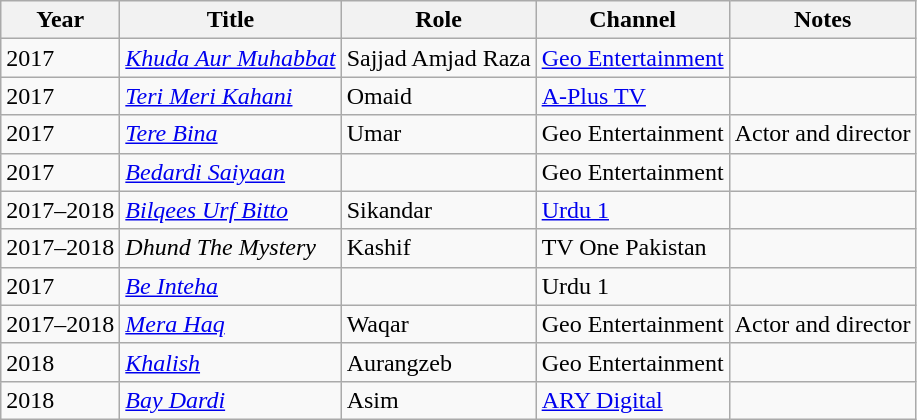<table class="wikitable sortable">
<tr>
<th scope="col">Year</th>
<th scope="col">Title</th>
<th scope="col">Role</th>
<th scope="col">Channel</th>
<th scope="col" class="unsortable">Notes</th>
</tr>
<tr>
<td>2017</td>
<td><em><a href='#'>Khuda Aur Muhabbat</a></em></td>
<td>Sajjad Amjad Raza</td>
<td><a href='#'>Geo Entertainment</a></td>
<td></td>
</tr>
<tr>
<td>2017</td>
<td><em><a href='#'> Teri Meri Kahani</a></em></td>
<td>Omaid</td>
<td><a href='#'>A-Plus TV</a></td>
<td></td>
</tr>
<tr>
<td>2017</td>
<td><em><a href='#'>Tere Bina</a></em></td>
<td>Umar</td>
<td>Geo Entertainment</td>
<td>Actor and director</td>
</tr>
<tr>
<td>2017</td>
<td><em><a href='#'>Bedardi Saiyaan</a></em></td>
<td></td>
<td>Geo Entertainment</td>
<td></td>
</tr>
<tr>
<td>2017–2018</td>
<td><em><a href='#'>Bilqees Urf Bitto</a></em></td>
<td>Sikandar</td>
<td><a href='#'>Urdu 1</a></td>
<td></td>
</tr>
<tr>
<td>2017–2018</td>
<td><em>Dhund The Mystery</em></td>
<td>Kashif</td>
<td>TV One Pakistan</td>
<td></td>
</tr>
<tr>
<td>2017</td>
<td><em><a href='#'>Be Inteha</a></em></td>
<td></td>
<td>Urdu 1</td>
<td></td>
</tr>
<tr>
<td>2017–2018</td>
<td><em><a href='#'>Mera Haq</a></em></td>
<td>Waqar</td>
<td>Geo Entertainment</td>
<td>Actor and director</td>
</tr>
<tr>
<td>2018</td>
<td><em><a href='#'>Khalish</a></em></td>
<td>Aurangzeb</td>
<td>Geo Entertainment</td>
<td></td>
</tr>
<tr>
<td>2018</td>
<td><em><a href='#'>Bay Dardi</a></em></td>
<td>Asim</td>
<td><a href='#'>ARY Digital</a></td>
<td></td>
</tr>
</table>
